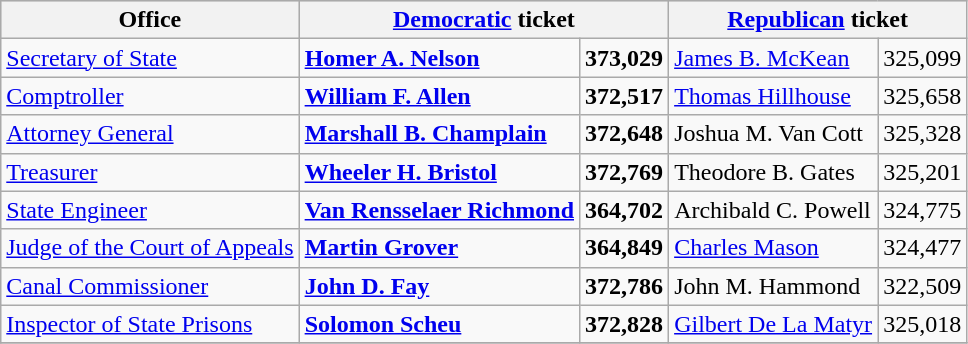<table class=wikitable>
<tr bgcolor=lightgrey>
<th>Office</th>
<th colspan="2" ><a href='#'>Democratic</a> ticket</th>
<th colspan="2" ><a href='#'>Republican</a> ticket</th>
</tr>
<tr>
<td><a href='#'>Secretary of State</a></td>
<td><strong><a href='#'>Homer A. Nelson</a></strong></td>
<td align="right"><strong>373,029</strong></td>
<td><a href='#'>James B. McKean</a></td>
<td align="right">325,099</td>
</tr>
<tr>
<td><a href='#'>Comptroller</a></td>
<td><strong><a href='#'>William F. Allen</a></strong></td>
<td align="right"><strong>372,517</strong></td>
<td><a href='#'>Thomas Hillhouse</a></td>
<td align="right">325,658</td>
</tr>
<tr>
<td><a href='#'>Attorney General</a></td>
<td><strong><a href='#'>Marshall B. Champlain</a></strong></td>
<td align="right"><strong>372,648</strong></td>
<td>Joshua M. Van Cott</td>
<td align="right">325,328</td>
</tr>
<tr>
<td><a href='#'>Treasurer</a></td>
<td><strong><a href='#'>Wheeler H. Bristol</a></strong></td>
<td align="right"><strong>372,769</strong></td>
<td>Theodore B. Gates</td>
<td align="right">325,201</td>
</tr>
<tr>
<td><a href='#'>State Engineer</a></td>
<td><strong><a href='#'>Van Rensselaer Richmond</a></strong></td>
<td align="right"><strong>364,702</strong></td>
<td>Archibald C. Powell</td>
<td align="right">324,775</td>
</tr>
<tr>
<td><a href='#'>Judge of the Court of Appeals</a></td>
<td><strong><a href='#'>Martin Grover</a></strong></td>
<td align="right"><strong>364,849</strong></td>
<td><a href='#'>Charles Mason</a></td>
<td align="right">324,477</td>
</tr>
<tr>
<td><a href='#'>Canal Commissioner</a></td>
<td><strong><a href='#'>John D. Fay</a></strong></td>
<td align="right"><strong>372,786</strong></td>
<td>John M. Hammond</td>
<td align="right">322,509</td>
</tr>
<tr>
<td><a href='#'>Inspector of State Prisons</a></td>
<td><strong><a href='#'>Solomon Scheu</a></strong></td>
<td align="right"><strong>372,828</strong></td>
<td><a href='#'>Gilbert De La Matyr</a></td>
<td align="right">325,018</td>
</tr>
<tr>
</tr>
</table>
